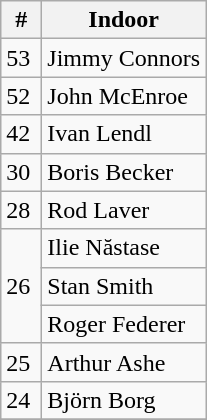<table class="wikitable" style="display:inline-table;">
<tr>
<th width=20>#</th>
<th>Indoor</th>
</tr>
<tr>
<td>53</td>
<td> Jimmy Connors</td>
</tr>
<tr>
<td>52</td>
<td> John McEnroe</td>
</tr>
<tr>
<td>42</td>
<td> Ivan Lendl</td>
</tr>
<tr>
<td>30</td>
<td> Boris Becker</td>
</tr>
<tr>
<td>28</td>
<td> Rod Laver</td>
</tr>
<tr>
<td rowspan="3">26</td>
<td> Ilie Năstase</td>
</tr>
<tr>
<td> Stan Smith</td>
</tr>
<tr>
<td> Roger Federer</td>
</tr>
<tr>
<td>25</td>
<td> Arthur Ashe</td>
</tr>
<tr>
<td>24</td>
<td> Björn Borg</td>
</tr>
<tr>
</tr>
</table>
